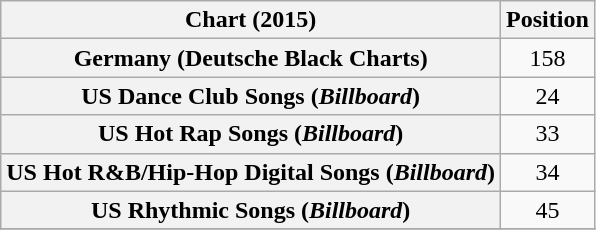<table class="wikitable sortable plainrowheaders">
<tr>
<th>Chart (2015)</th>
<th>Position</th>
</tr>
<tr>
<th scope="row">Germany (Deutsche Black Charts)</th>
<td style="text-align:center;">158</td>
</tr>
<tr>
<th scope="row">US Dance Club Songs (<em>Billboard</em>)</th>
<td style="text-align:center;">24</td>
</tr>
<tr>
<th scope="row">US Hot Rap Songs (<em>Billboard</em>)</th>
<td style="text-align:center;">33</td>
</tr>
<tr>
<th scope="row">US Hot R&B/Hip-Hop Digital Songs (<em>Billboard</em>)</th>
<td style="text-align:center;">34</td>
</tr>
<tr>
<th scope="row">US Rhythmic Songs (<em>Billboard</em>)</th>
<td style="text-align:center;">45</td>
</tr>
<tr>
</tr>
</table>
